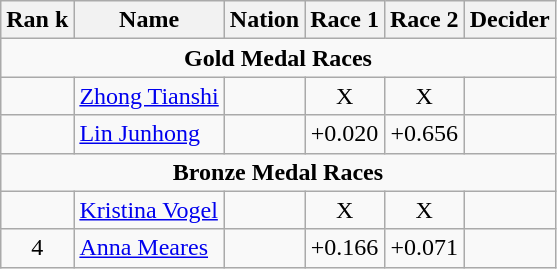<table class="wikitable" style="text-align:center">
<tr>
<th>Ran k</th>
<th>Name</th>
<th>Nation</th>
<th>Race 1</th>
<th>Race 2</th>
<th>Decider</th>
</tr>
<tr>
<td colspan=6><strong>Gold Medal Races</strong></td>
</tr>
<tr>
<td></td>
<td align=left><a href='#'>Zhong Tianshi</a></td>
<td align=left></td>
<td>X</td>
<td>X</td>
<td></td>
</tr>
<tr>
<td></td>
<td align=left><a href='#'>Lin Junhong</a></td>
<td align=left></td>
<td>+0.020</td>
<td>+0.656</td>
<td></td>
</tr>
<tr>
<td colspan=6><strong>Bronze Medal Races</strong></td>
</tr>
<tr>
<td></td>
<td align=left><a href='#'>Kristina Vogel</a></td>
<td align=left></td>
<td>X</td>
<td>X</td>
<td></td>
</tr>
<tr>
<td>4</td>
<td align=left><a href='#'>Anna Meares</a></td>
<td align=left></td>
<td>+0.166</td>
<td>+0.071</td>
<td></td>
</tr>
</table>
